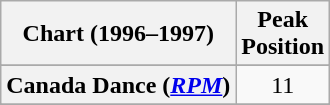<table class="wikitable sortable plainrowheaders">
<tr>
<th>Chart (1996–1997)</th>
<th>Peak<br>Position</th>
</tr>
<tr>
</tr>
<tr>
<th scope="row">Canada Dance (<em><a href='#'>RPM</a></em>)</th>
<td align="center">11</td>
</tr>
<tr>
</tr>
<tr>
</tr>
<tr>
</tr>
<tr>
</tr>
<tr>
</tr>
<tr>
</tr>
<tr>
</tr>
<tr>
</tr>
<tr>
</tr>
</table>
